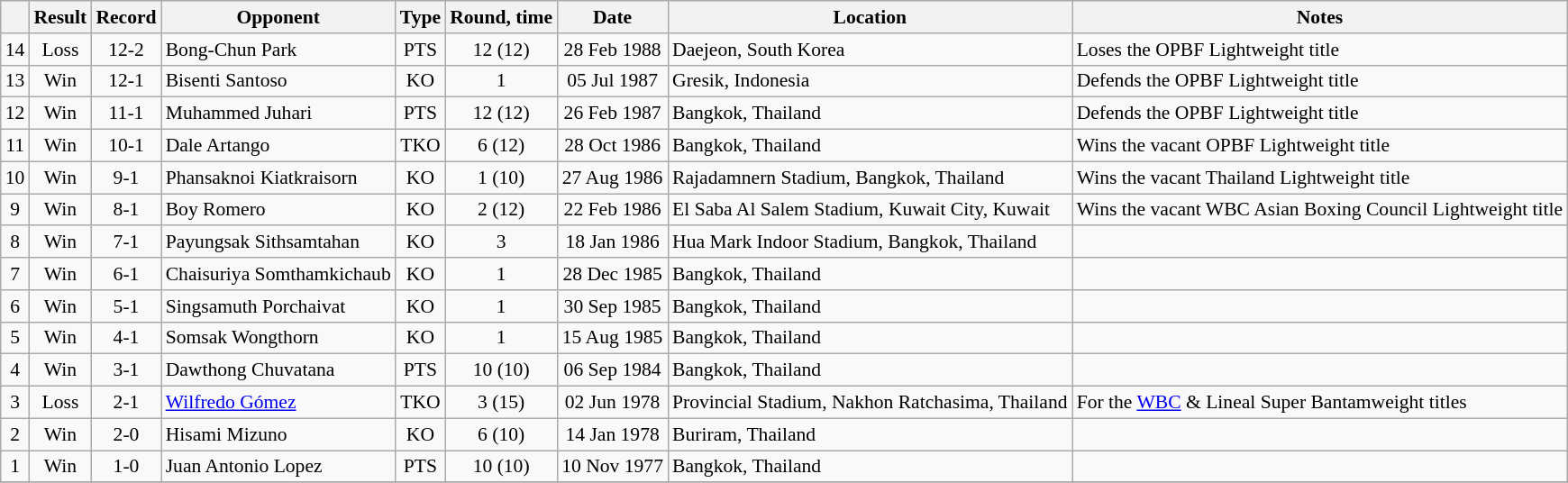<table class="wikitable" style="text-align:center; font-size:90%">
<tr>
<th></th>
<th>Result</th>
<th>Record</th>
<th>Opponent</th>
<th>Type</th>
<th>Round, time</th>
<th>Date</th>
<th>Location</th>
<th>Notes</th>
</tr>
<tr>
<td>14</td>
<td>Loss</td>
<td>12-2</td>
<td style="text-align:left;"> Bong-Chun Park</td>
<td>PTS</td>
<td>12 (12)</td>
<td>28 Feb 1988</td>
<td style="text-align:left;"> Daejeon, South Korea</td>
<td style="text-align:left;">Loses the OPBF Lightweight title</td>
</tr>
<tr>
<td>13</td>
<td>Win</td>
<td>12-1</td>
<td style="text-align:left;"> Bisenti Santoso</td>
<td>KO</td>
<td>1</td>
<td>05 Jul 1987</td>
<td style="text-align:left;"> Gresik, Indonesia</td>
<td style="text-align:left;">Defends the OPBF Lightweight title</td>
</tr>
<tr>
<td>12</td>
<td>Win</td>
<td>11-1</td>
<td style="text-align:left;"> Muhammed Juhari</td>
<td>PTS</td>
<td>12 (12)</td>
<td>26 Feb 1987</td>
<td style="text-align:left;"> Bangkok, Thailand</td>
<td style="text-align:left;">Defends the OPBF Lightweight title</td>
</tr>
<tr>
<td>11</td>
<td>Win</td>
<td>10-1</td>
<td style="text-align:left;"> Dale Artango</td>
<td>TKO</td>
<td>6 (12)</td>
<td>28 Oct 1986</td>
<td style="text-align:left;"> Bangkok, Thailand</td>
<td style="text-align:left;">Wins the vacant OPBF Lightweight title</td>
</tr>
<tr>
<td>10</td>
<td>Win</td>
<td>9-1</td>
<td style="text-align:left;"> Phansaknoi Kiatkraisorn</td>
<td>KO</td>
<td>1 (10)</td>
<td>27 Aug 1986</td>
<td style="text-align:left;"> Rajadamnern Stadium, Bangkok, Thailand</td>
<td style="text-align:left;">Wins the vacant Thailand Lightweight title</td>
</tr>
<tr>
<td>9</td>
<td>Win</td>
<td>8-1</td>
<td style="text-align:left;"> Boy Romero</td>
<td>KO</td>
<td>2 (12)</td>
<td>22 Feb 1986</td>
<td style="text-align:left;"> El Saba Al Salem Stadium, Kuwait City, Kuwait</td>
<td style="text-align:left;">Wins the vacant WBC Asian Boxing Council Lightweight title</td>
</tr>
<tr>
<td>8</td>
<td>Win</td>
<td>7-1</td>
<td style="text-align:left;"> Payungsak Sithsamtahan</td>
<td>KO</td>
<td>3</td>
<td>18 Jan 1986</td>
<td style="text-align:left;"> Hua Mark Indoor Stadium, Bangkok, Thailand</td>
<td style="text-align:left;"></td>
</tr>
<tr>
<td>7</td>
<td>Win</td>
<td>6-1</td>
<td style="text-align:left;"> Chaisuriya Somthamkichaub</td>
<td>KO</td>
<td>1</td>
<td>28 Dec 1985</td>
<td style="text-align:left;"> Bangkok, Thailand</td>
<td style="text-align:left;"></td>
</tr>
<tr>
<td>6</td>
<td>Win</td>
<td>5-1</td>
<td style="text-align:left;"> Singsamuth Porchaivat</td>
<td>KO</td>
<td>1</td>
<td>30 Sep 1985</td>
<td style="text-align:left;"> Bangkok, Thailand</td>
<td style="text-align:left;"></td>
</tr>
<tr>
<td>5</td>
<td>Win</td>
<td>4-1</td>
<td style="text-align:left;"> Somsak Wongthorn</td>
<td>KO</td>
<td>1</td>
<td>15 Aug 1985</td>
<td style="text-align:left;"> Bangkok, Thailand</td>
<td style="text-align:left;"></td>
</tr>
<tr>
<td>4</td>
<td>Win</td>
<td>3-1</td>
<td style="text-align:left;"> Dawthong Chuvatana</td>
<td>PTS</td>
<td>10 (10)</td>
<td>06 Sep 1984</td>
<td style="text-align:left;"> Bangkok, Thailand</td>
<td style="text-align:left;"></td>
</tr>
<tr>
<td>3</td>
<td>Loss</td>
<td>2-1</td>
<td style="text-align:left;"> <a href='#'>Wilfredo Gómez</a></td>
<td>TKO</td>
<td>3 (15)</td>
<td>02 Jun 1978</td>
<td style="text-align:left;"> Provincial Stadium, Nakhon Ratchasima, Thailand</td>
<td style="text-align:left;">For the <a href='#'>WBC</a> & Lineal Super Bantamweight titles</td>
</tr>
<tr>
<td>2</td>
<td>Win</td>
<td>2-0</td>
<td style="text-align:left;"> Hisami Mizuno</td>
<td>KO</td>
<td>6 (10)</td>
<td>14 Jan 1978</td>
<td style="text-align:left;"> Buriram, Thailand</td>
<td style="text-align:left;"></td>
</tr>
<tr>
<td>1</td>
<td>Win</td>
<td>1-0</td>
<td style="text-align:left;"> Juan Antonio Lopez</td>
<td>PTS</td>
<td>10 (10)</td>
<td>10 Nov 1977</td>
<td style="text-align:left;"> Bangkok, Thailand</td>
<td style="text-align:left;"></td>
</tr>
<tr>
</tr>
</table>
